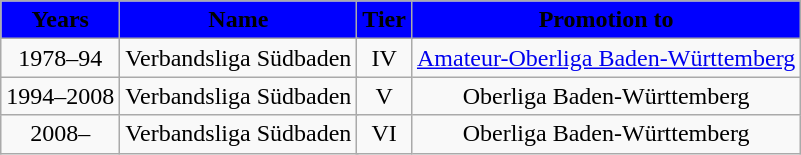<table class="wikitable">
<tr align="center" style="background:blue">
<td><strong>Years</strong></td>
<td colspan=2><strong>Name</strong></td>
<td><strong>Tier</strong></td>
<td><strong>Promotion to</strong></td>
</tr>
<tr align="center">
<td>1978–94</td>
<td colspan=2>Verbandsliga Südbaden</td>
<td>IV</td>
<td><a href='#'>Amateur-Oberliga Baden-Württemberg</a></td>
</tr>
<tr align="center">
<td>1994–2008</td>
<td colspan=2>Verbandsliga Südbaden</td>
<td>V</td>
<td>Oberliga Baden-Württemberg</td>
</tr>
<tr align="center">
<td>2008–</td>
<td colspan=2>Verbandsliga Südbaden</td>
<td>VI</td>
<td>Oberliga Baden-Württemberg</td>
</tr>
</table>
